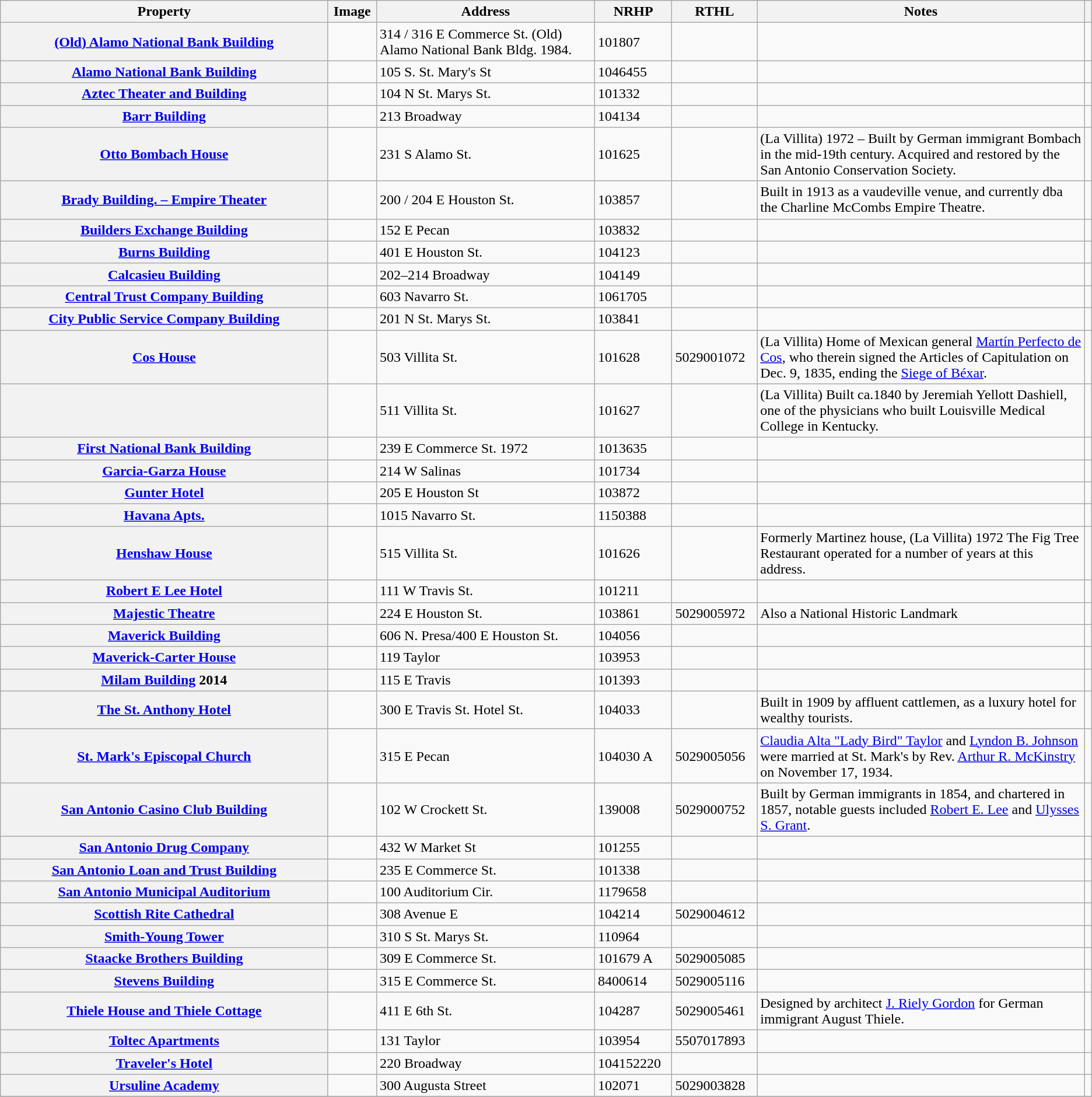<table class="wikitable sortable plainrowheaders">
<tr>
<th scope="col" width = 30%>Property</th>
<th scope="col"class="unsortable">Image</th>
<th scope="col"class="unsortable" width = 20%>Address</th>
<th scope="col" class="unsortable">NRHP</th>
<th scope="col" class="unsortable">RTHL</th>
<th scope="col" width = 30% class="unsortable">Notes</th>
<th scope="col" class="unsortable"></th>
</tr>
<tr>
<th scope="row"><a href='#'>(Old) Alamo National Bank Building</a></th>
<td></td>
<td>314 / 316 E Commerce St. (Old) Alamo National Bank Bldg. 1984.</td>
<td>101807</td>
<td></td>
<td></td>
<td align="center"></td>
</tr>
<tr>
<th scope="row"><a href='#'>Alamo National Bank Building</a></th>
<td></td>
<td>105 S. St. Mary's St</td>
<td>1046455</td>
<td></td>
<td></td>
<td align="center"></td>
</tr>
<tr>
<th scope="row"><a href='#'>Aztec Theater and Building</a></th>
<td></td>
<td>104 N St. Marys St.</td>
<td>101332</td>
<td></td>
<td></td>
<td align="center"></td>
</tr>
<tr>
<th scope="row"><a href='#'>Barr Building</a></th>
<td></td>
<td>213 Broadway</td>
<td>104134</td>
<td></td>
<td></td>
<td align="center"></td>
</tr>
<tr>
<th scope="row"><a href='#'>Otto Bombach House</a></th>
<td></td>
<td>231 S Alamo St.</td>
<td>101625</td>
<td></td>
<td>(La Villita) 1972 – Built by German immigrant Bombach in the mid-19th century. Acquired and restored by the San Antonio Conservation Society.</td>
<td align="center"></td>
</tr>
<tr>
<th scope="row"><a href='#'>Brady Building. – Empire Theater</a></th>
<td></td>
<td>200 / 204 E Houston St.</td>
<td>103857</td>
<td></td>
<td>Built in 1913 as a vaudeville venue, and currently dba the Charline McCombs Empire Theatre.</td>
<td align="center"></td>
</tr>
<tr>
<th scope="row"><a href='#'>Builders Exchange Building</a></th>
<td></td>
<td>152 E Pecan</td>
<td>103832</td>
<td></td>
<td></td>
<td align="center"></td>
</tr>
<tr>
<th scope="row"><a href='#'>Burns Building</a></th>
<td></td>
<td>401 E Houston St.</td>
<td>104123</td>
<td></td>
<td></td>
<td align="center"></td>
</tr>
<tr>
<th scope="row"><a href='#'>Calcasieu Building</a></th>
<td></td>
<td>202–214 Broadway</td>
<td>104149</td>
<td></td>
<td></td>
<td align="center"></td>
</tr>
<tr>
<th scope="row"><a href='#'>Central Trust Company Building</a></th>
<td></td>
<td>603 Navarro St.</td>
<td>1061705</td>
<td></td>
<td></td>
<td align="center"></td>
</tr>
<tr>
<th scope="row"><a href='#'>City Public Service Company Building</a></th>
<td></td>
<td>201 N St. Marys St.</td>
<td>103841</td>
<td></td>
<td></td>
<td align="center"></td>
</tr>
<tr>
<th scope="row"><a href='#'>Cos House</a></th>
<td></td>
<td>503 Villita St.</td>
<td>101628</td>
<td>5029001072</td>
<td>(La Villita) Home of Mexican general <a href='#'>Martín Perfecto de Cos</a>, who therein signed the Articles of Capitulation on Dec. 9, 1835, ending the <a href='#'>Siege of Béxar</a>.</td>
<td align="center"></td>
</tr>
<tr>
<th scope="row"></th>
<td></td>
<td>511 Villita St.</td>
<td>101627</td>
<td></td>
<td>(La Villita) Built ca.1840 by Jeremiah Yellott Dashiell, one of the physicians who built Louisville Medical College in Kentucky.</td>
<td align="center"></td>
</tr>
<tr>
<th scope="row"><a href='#'>First National Bank Building</a></th>
<td></td>
<td>239 E Commerce St.  1972</td>
<td>1013635</td>
<td></td>
<td></td>
<td align="center"></td>
</tr>
<tr>
<th scope="row"><a href='#'>Garcia-Garza House</a></th>
<td></td>
<td>214 W Salinas</td>
<td>101734</td>
<td></td>
<td></td>
<td align="center"></td>
</tr>
<tr>
<th scope="row"><a href='#'>Gunter Hotel</a></th>
<td></td>
<td>205 E Houston St</td>
<td>103872</td>
<td></td>
<td></td>
<td align="center"></td>
</tr>
<tr>
<th scope="row"><a href='#'>Havana Apts.</a></th>
<td></td>
<td>1015 Navarro St.</td>
<td>1150388</td>
<td></td>
<td></td>
<td align="center"></td>
</tr>
<tr>
<th scope="row"><a href='#'>Henshaw House</a></th>
<td></td>
<td>515 Villita St.</td>
<td>101626</td>
<td></td>
<td>Formerly Martinez house, (La Villita) 1972  The Fig Tree Restaurant operated for a number of years at this address.</td>
<td align="center"></td>
</tr>
<tr>
<th scope="row"><a href='#'>Robert E Lee Hotel</a></th>
<td></td>
<td>111 W Travis St.</td>
<td>101211</td>
<td></td>
<td></td>
<td align="center"></td>
</tr>
<tr>
<th scope="row"><a href='#'>Majestic Theatre</a></th>
<td></td>
<td>224 E Houston St.</td>
<td>103861</td>
<td>5029005972</td>
<td>Also a National Historic Landmark</td>
<td align="center"></td>
</tr>
<tr>
<th scope="row"><a href='#'>Maverick Building</a></th>
<td></td>
<td>606 N. Presa/400 E Houston St.</td>
<td>104056</td>
<td></td>
<td></td>
<td align="center"></td>
</tr>
<tr>
<th scope="row"><a href='#'>Maverick-Carter House</a></th>
<td></td>
<td>119 Taylor</td>
<td>103953</td>
<td></td>
<td></td>
<td align="center"></td>
</tr>
<tr>
<th scope="row"><a href='#'>Milam Building</a> 2014</th>
<td></td>
<td>115 E Travis</td>
<td>101393</td>
<td></td>
<td></td>
<td align="center"></td>
</tr>
<tr>
<th scope="row"><a href='#'>The St. Anthony Hotel</a></th>
<td></td>
<td>300 E Travis St. Hotel St.</td>
<td>104033</td>
<td></td>
<td>Built in 1909 by affluent cattlemen, as a luxury hotel for wealthy tourists.</td>
<td align="center"></td>
</tr>
<tr>
<th scope="row"><a href='#'>St. Mark's Episcopal Church</a></th>
<td></td>
<td>315 E Pecan</td>
<td>104030 A</td>
<td>5029005056</td>
<td><a href='#'>Claudia Alta "Lady Bird" Taylor</a> and <a href='#'>Lyndon B. Johnson</a> were married at St. Mark's by Rev. <a href='#'>Arthur R. McKinstry</a> on November 17, 1934.</td>
<td align="center"></td>
</tr>
<tr>
<th scope="row"><a href='#'>San Antonio Casino Club Building</a></th>
<td></td>
<td>102 W Crockett St.</td>
<td>139008</td>
<td>5029000752</td>
<td>Built by  German immigrants in 1854, and chartered in 1857, notable guests included <a href='#'>Robert E. Lee</a> and <a href='#'>Ulysses S. Grant</a>.</td>
<td align="center"></td>
</tr>
<tr>
<th scope="row"><a href='#'>San Antonio Drug Company</a></th>
<td></td>
<td>432 W Market St</td>
<td>101255</td>
<td></td>
<td></td>
<td align="center"></td>
</tr>
<tr>
<th scope="row"><a href='#'>San Antonio Loan and Trust Building</a></th>
<td></td>
<td>235 E Commerce St.</td>
<td>101338</td>
<td></td>
<td></td>
<td align="center"></td>
</tr>
<tr>
<th scope="row"><a href='#'>San Antonio Municipal Auditorium</a></th>
<td></td>
<td>100 Auditorium Cir.</td>
<td>1179658</td>
<td></td>
<td></td>
<td align="center"></td>
</tr>
<tr>
<th scope="row"><a href='#'>Scottish Rite Cathedral</a></th>
<td></td>
<td>308 Avenue E</td>
<td>104214</td>
<td>5029004612</td>
<td></td>
<td align="center"></td>
</tr>
<tr>
<th scope="row"><a href='#'>Smith-Young Tower</a></th>
<td></td>
<td>310 S St. Marys St.</td>
<td>110964</td>
<td></td>
<td></td>
<td align="center"></td>
</tr>
<tr>
<th scope="row"><a href='#'>Staacke Brothers Building</a></th>
<td></td>
<td>309 E Commerce St.</td>
<td>101679 A</td>
<td>5029005085</td>
<td></td>
<td align="center"></td>
</tr>
<tr>
<th scope="row"><a href='#'>Stevens Building</a></th>
<td></td>
<td>315 E Commerce St.</td>
<td>8400614</td>
<td>5029005116</td>
<td></td>
<td align="center"></td>
</tr>
<tr>
<th scope="row"><a href='#'>Thiele House and Thiele Cottage</a></th>
<td></td>
<td>411 E 6th St.</td>
<td>104287</td>
<td>5029005461</td>
<td>Designed by architect <a href='#'>J. Riely Gordon</a> for German immigrant  August Thiele.</td>
<td align="center"></td>
</tr>
<tr>
<th scope="row"><a href='#'>Toltec Apartments</a></th>
<td></td>
<td>131 Taylor</td>
<td>103954</td>
<td>5507017893</td>
<td></td>
<td align="center"></td>
</tr>
<tr>
<th scope="row"><a href='#'>Traveler's Hotel</a></th>
<td></td>
<td>220 Broadway</td>
<td>104152220</td>
<td></td>
<td></td>
<td align="center"></td>
</tr>
<tr>
<th scope="row"><a href='#'>Ursuline Academy</a></th>
<td></td>
<td>300 Augusta Street</td>
<td>102071</td>
<td>5029003828</td>
<td></td>
<td align="center"></td>
</tr>
<tr>
</tr>
</table>
